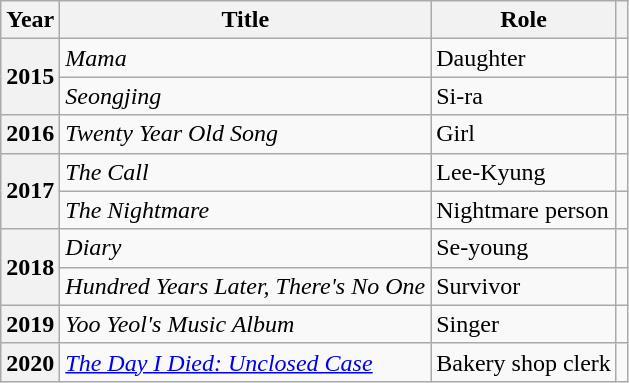<table class="wikitable plainrowheaders sortable">
<tr>
<th scope="col">Year</th>
<th scope="col">Title</th>
<th scope="col">Role</th>
<th scope="col" class="unsortable"></th>
</tr>
<tr>
<th scope="row" rowspan="2">2015</th>
<td><em>Mama</em></td>
<td>Daughter</td>
<td style="text-align:center"></td>
</tr>
<tr>
<td><em>Seongjing</em></td>
<td>Si-ra</td>
<td style="text-align:center"></td>
</tr>
<tr>
<th scope="row">2016</th>
<td><em>Twenty Year Old Song</em></td>
<td>Girl</td>
<td style="text-align:center"></td>
</tr>
<tr>
<th scope="row" rowspan="2">2017</th>
<td><em>The Call</em></td>
<td>Lee-Kyung</td>
<td style="text-align:center"></td>
</tr>
<tr>
<td><em>The Nightmare</em></td>
<td>Nightmare person</td>
<td style="text-align:center"></td>
</tr>
<tr>
<th scope="row" rowspan="2">2018</th>
<td><em>Diary</em></td>
<td>Se-young</td>
<td style="text-align:center"></td>
</tr>
<tr>
<td><em>Hundred Years Later, There's No One</em></td>
<td>Survivor</td>
<td style="text-align:center"></td>
</tr>
<tr>
<th scope="row">2019</th>
<td><em>Yoo Yeol's Music Album</em></td>
<td>Singer</td>
<td style="text-align:center"></td>
</tr>
<tr>
<th scope="row">2020</th>
<td><em><a href='#'>The Day I Died: Unclosed Case</a></em></td>
<td>Bakery shop clerk</td>
<td style="text-align:center"></td>
</tr>
</table>
